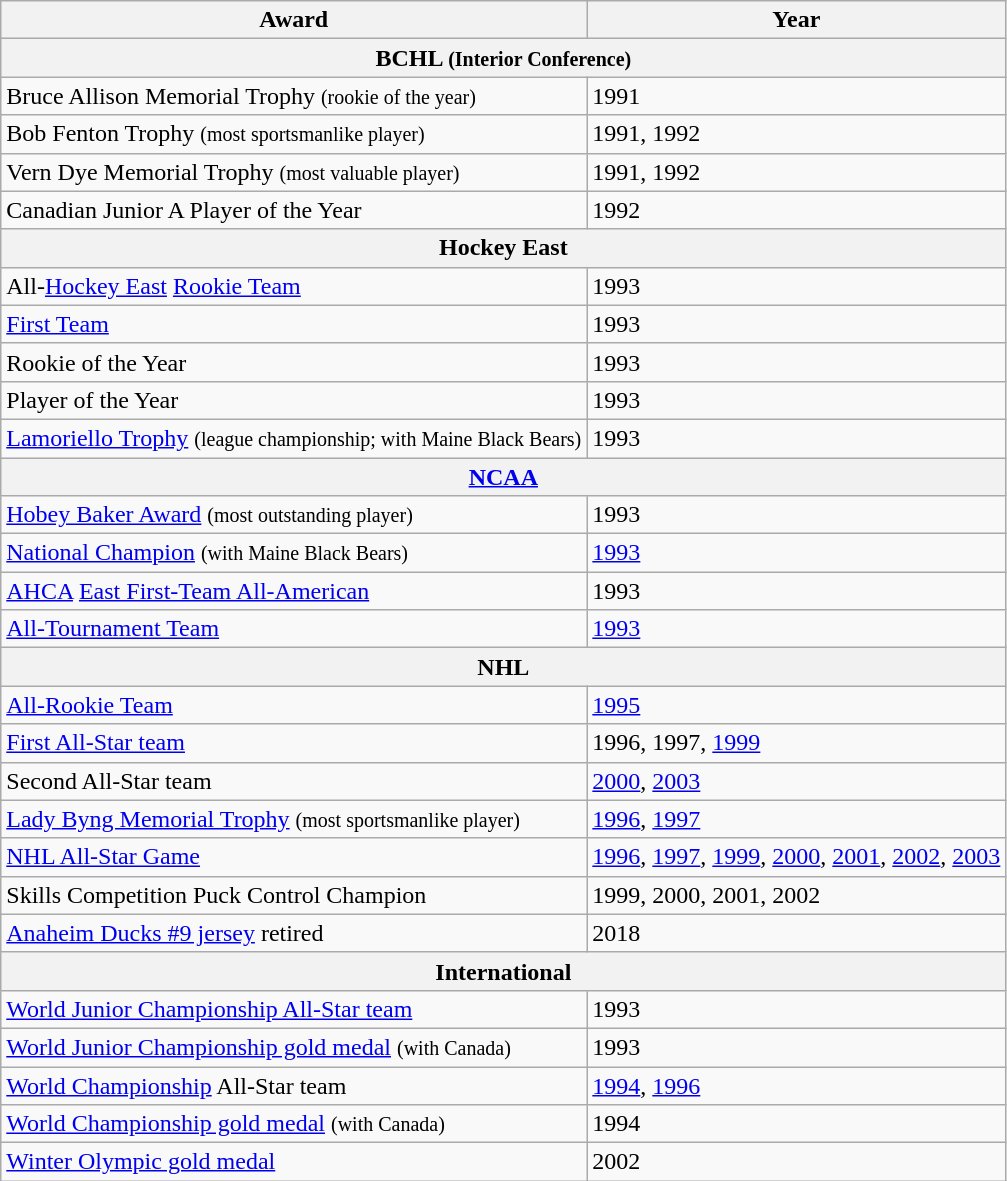<table class="wikitable" border="1">
<tr>
<th>Award</th>
<th>Year</th>
</tr>
<tr>
<th colspan="2">BCHL <small>(Interior Conference)</small></th>
</tr>
<tr>
<td>Bruce Allison Memorial Trophy <small>(rookie of the year)</small></td>
<td>1991</td>
</tr>
<tr>
<td>Bob Fenton Trophy <small>(most sportsmanlike player)</small></td>
<td>1991, 1992</td>
</tr>
<tr>
<td>Vern Dye Memorial Trophy <small>(most valuable player)</small></td>
<td>1991, 1992</td>
</tr>
<tr>
<td>Canadian Junior A Player of the Year</td>
<td>1992</td>
</tr>
<tr>
<th colspan="2">Hockey East</th>
</tr>
<tr>
<td>All-<a href='#'>Hockey East</a> <a href='#'>Rookie Team</a></td>
<td>1993</td>
</tr>
<tr>
<td><a href='#'>First Team</a></td>
<td>1993</td>
</tr>
<tr>
<td>Rookie of the Year</td>
<td>1993</td>
</tr>
<tr>
<td>Player of the Year</td>
<td>1993</td>
</tr>
<tr>
<td><a href='#'>Lamoriello Trophy</a> <small>(league championship; with Maine Black Bears)</small></td>
<td>1993</td>
</tr>
<tr>
<th colspan="2"><a href='#'>NCAA</a></th>
</tr>
<tr>
<td><a href='#'>Hobey Baker Award</a> <small>(most outstanding player)</small></td>
<td>1993</td>
</tr>
<tr>
<td><a href='#'>National Champion</a> <small>(with Maine Black Bears)</small></td>
<td><a href='#'>1993</a></td>
</tr>
<tr>
<td><a href='#'>AHCA</a> <a href='#'>East First-Team All-American</a></td>
<td>1993</td>
</tr>
<tr>
<td><a href='#'>All-Tournament Team</a></td>
<td><a href='#'>1993</a></td>
</tr>
<tr>
<th colspan="2">NHL</th>
</tr>
<tr>
<td><a href='#'>All-Rookie Team</a></td>
<td><a href='#'>1995</a></td>
</tr>
<tr>
<td><a href='#'>First All-Star team</a></td>
<td>1996, 1997, <a href='#'>1999</a></td>
</tr>
<tr>
<td>Second All-Star team</td>
<td><a href='#'>2000</a>, <a href='#'>2003</a></td>
</tr>
<tr>
<td><a href='#'>Lady Byng Memorial Trophy</a> <small>(most sportsmanlike player)</small></td>
<td><a href='#'>1996</a>, <a href='#'>1997</a></td>
</tr>
<tr>
<td><a href='#'>NHL All-Star Game</a></td>
<td><a href='#'>1996</a>, <a href='#'>1997</a>, <a href='#'>1999</a>, <a href='#'>2000</a>, <a href='#'>2001</a>, <a href='#'>2002</a>, <a href='#'>2003</a></td>
</tr>
<tr>
<td>Skills Competition Puck Control Champion</td>
<td>1999, 2000, 2001, 2002</td>
</tr>
<tr>
<td><a href='#'>Anaheim Ducks #9 jersey</a> retired</td>
<td>2018</td>
</tr>
<tr>
<th colspan="2">International</th>
</tr>
<tr>
<td><a href='#'>World Junior Championship All-Star team</a></td>
<td>1993</td>
</tr>
<tr>
<td><a href='#'>World Junior Championship gold medal</a> <small>(with Canada)</small></td>
<td>1993</td>
</tr>
<tr>
<td><a href='#'>World Championship</a> All-Star team</td>
<td><a href='#'>1994</a>, <a href='#'>1996</a></td>
</tr>
<tr>
<td><a href='#'>World Championship gold medal</a> <small>(with Canada)</small></td>
<td>1994</td>
</tr>
<tr>
<td><a href='#'>Winter Olympic gold medal</a></td>
<td>2002</td>
</tr>
</table>
